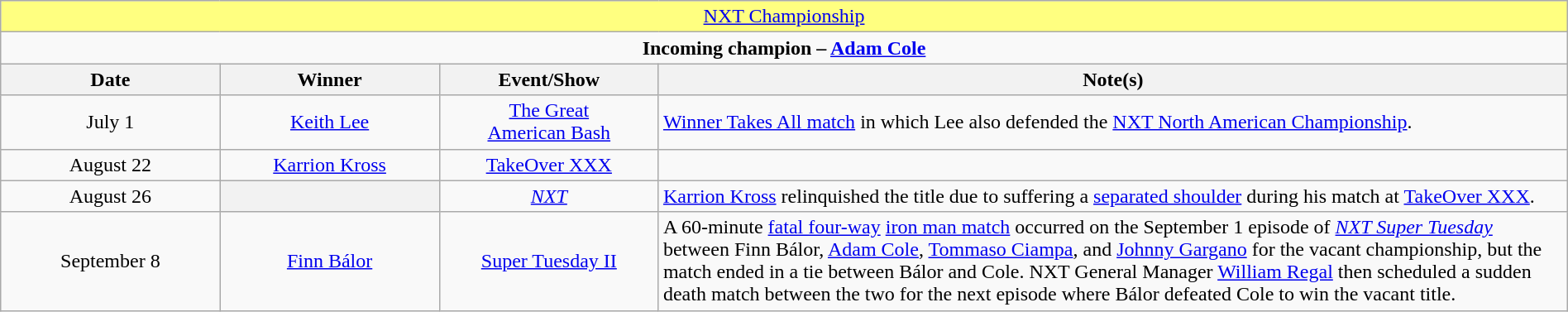<table class="wikitable" style="text-align:center; width:100%;">
<tr style="background:#FFFF80;">
<td colspan="4" style="text-align: center;"><a href='#'>NXT Championship</a></td>
</tr>
<tr>
<td colspan="4" style="text-align: center;"><strong>Incoming champion – <a href='#'>Adam Cole</a></strong></td>
</tr>
<tr>
<th width=14%>Date</th>
<th width=14%>Winner</th>
<th width=14%>Event/Show</th>
<th width=58%>Note(s)</th>
</tr>
<tr>
<td>July 1<br></td>
<td><a href='#'>Keith Lee</a></td>
<td><a href='#'>The Great<br>American Bash</a><br></td>
<td align=left><a href='#'>Winner Takes All match</a> in which Lee also defended the <a href='#'>NXT North American Championship</a>.</td>
</tr>
<tr>
<td>August 22</td>
<td><a href='#'>Karrion Kross</a></td>
<td><a href='#'>TakeOver XXX</a></td>
<td></td>
</tr>
<tr>
<td>August 26</td>
<th></th>
<td><em><a href='#'>NXT</a></em></td>
<td align=left><a href='#'>Karrion Kross</a> relinquished the title due to suffering a <a href='#'>separated shoulder</a> during his match at <a href='#'>TakeOver XXX</a>.</td>
</tr>
<tr>
<td>September 8</td>
<td><a href='#'>Finn Bálor</a></td>
<td><a href='#'>Super Tuesday II</a></td>
<td align=left>A 60-minute <a href='#'>fatal four-way</a> <a href='#'>iron man match</a> occurred on the September 1 episode of <em><a href='#'>NXT Super Tuesday</a></em> between Finn Bálor, <a href='#'>Adam Cole</a>, <a href='#'>Tommaso Ciampa</a>, and <a href='#'>Johnny Gargano</a> for the vacant championship, but the match ended in a tie between Bálor and Cole. NXT General Manager <a href='#'>William Regal</a> then scheduled a sudden death match between the two for the next episode where Bálor defeated Cole to win the vacant title.</td>
</tr>
</table>
